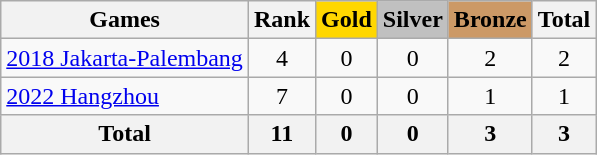<table class="wikitable sortable" style="text-align:center">
<tr>
<th>Games</th>
<th>Rank</th>
<th style="background-color:gold;">Gold</th>
<th style="background-color:silver;">Silver</th>
<th style="background-color:#c96;">Bronze</th>
<th>Total</th>
</tr>
<tr>
<td align=left><a href='#'>2018 Jakarta-Palembang</a></td>
<td>4</td>
<td>0</td>
<td>0</td>
<td>2</td>
<td>2</td>
</tr>
<tr>
<td align=left><a href='#'>2022 Hangzhou</a></td>
<td>7</td>
<td>0</td>
<td>0</td>
<td>1</td>
<td>1</td>
</tr>
<tr>
<th>Total</th>
<th>11</th>
<th>0</th>
<th>0</th>
<th>3</th>
<th>3</th>
</tr>
</table>
